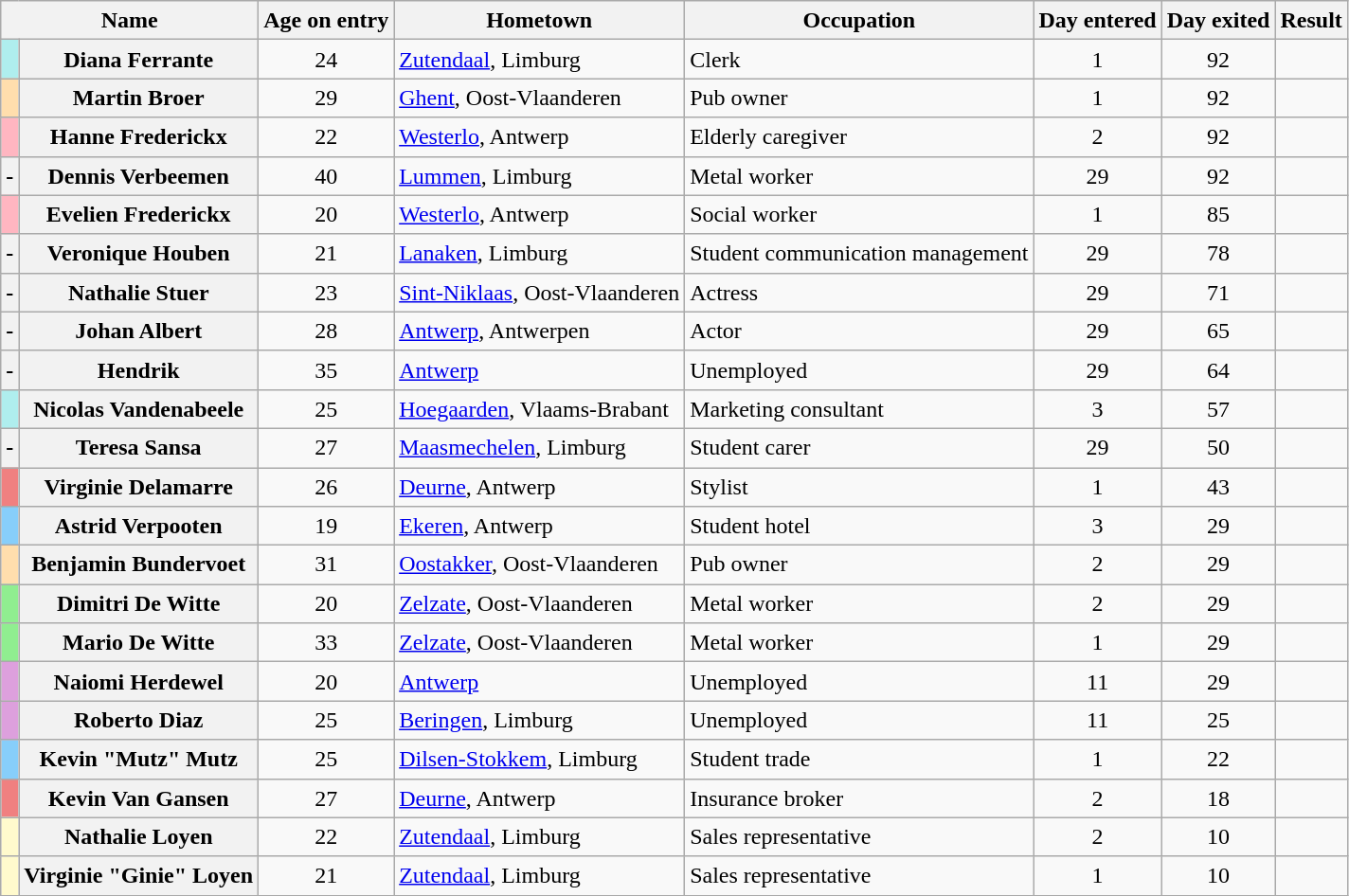<table class="wikitable sortable" style="text-align:left; line-height:20px; width:auto;">
<tr>
<th colspan="2">Name</th>
<th>Age on entry</th>
<th>Hometown</th>
<th>Occupation</th>
<th>Day entered</th>
<th>Day exited</th>
<th>Result</th>
</tr>
<tr>
<th style="background:#AFEEEE;"></th>
<th>Diana Ferrante</th>
<td align="center">24</td>
<td><a href='#'>Zutendaal</a>, Limburg</td>
<td>Clerk</td>
<td align="center">1</td>
<td align="center">92</td>
<td></td>
</tr>
<tr>
<th style="background:#FFDEAD;"></th>
<th>Martin Broer</th>
<td align="center">29</td>
<td><a href='#'>Ghent</a>, Oost-Vlaanderen</td>
<td>Pub owner</td>
<td align="center">1</td>
<td align="center">92</td>
<td></td>
</tr>
<tr>
<th style="background:#FFB6C1;"></th>
<th>Hanne Frederickx</th>
<td align="center">22</td>
<td><a href='#'>Westerlo</a>, Antwerp</td>
<td>Elderly caregiver</td>
<td align="center">2</td>
<td align="center">92</td>
<td></td>
</tr>
<tr>
<th>-</th>
<th>Dennis Verbeemen</th>
<td align="center">40</td>
<td><a href='#'>Lummen</a>, Limburg</td>
<td>Metal worker</td>
<td align="center">29</td>
<td align="center">92</td>
<td></td>
</tr>
<tr>
<th style="background:#FFB6C1;"></th>
<th>Evelien Frederickx</th>
<td align="center">20</td>
<td><a href='#'>Westerlo</a>, Antwerp</td>
<td>Social worker</td>
<td align="center">1</td>
<td align="center">85</td>
<td></td>
</tr>
<tr>
<th>-</th>
<th>Veronique Houben</th>
<td align="center">21</td>
<td><a href='#'>Lanaken</a>, Limburg</td>
<td>Student communication management</td>
<td align="center">29</td>
<td align="center">78</td>
<td></td>
</tr>
<tr>
<th>-</th>
<th>Nathalie Stuer</th>
<td align="center">23</td>
<td><a href='#'>Sint-Niklaas</a>, Oost-Vlaanderen</td>
<td>Actress</td>
<td align="center">29</td>
<td align="center">71</td>
<td></td>
</tr>
<tr>
<th>-</th>
<th>Johan Albert</th>
<td align="center">28</td>
<td><a href='#'>Antwerp</a>, Antwerpen</td>
<td>Actor</td>
<td align="center">29</td>
<td align="center">65</td>
<td></td>
</tr>
<tr>
<th>-</th>
<th>Hendrik</th>
<td align="center">35</td>
<td><a href='#'>Antwerp</a></td>
<td>Unemployed</td>
<td align="center">29</td>
<td align="center">64</td>
<td></td>
</tr>
<tr>
<th style="background:#AFEEEE;"></th>
<th>Nicolas Vandenabeele</th>
<td align="center">25</td>
<td><a href='#'>Hoegaarden</a>, Vlaams-Brabant</td>
<td>Marketing consultant</td>
<td align="center">3</td>
<td align="center">57</td>
<td></td>
</tr>
<tr>
<th>-</th>
<th>Teresa Sansa</th>
<td align="center">27</td>
<td><a href='#'>Maasmechelen</a>, Limburg</td>
<td>Student carer</td>
<td align="center">29</td>
<td align="center">50</td>
<td></td>
</tr>
<tr>
<th style="background:lightcoral;"></th>
<th>Virginie Delamarre</th>
<td align="center">26</td>
<td><a href='#'>Deurne</a>, Antwerp</td>
<td>Stylist</td>
<td align="center">1</td>
<td align="center">43</td>
<td></td>
</tr>
<tr>
<th style="background:#87CEFA;"></th>
<th>Astrid Verpooten</th>
<td align="center">19</td>
<td><a href='#'>Ekeren</a>, Antwerp</td>
<td>Student hotel</td>
<td align="center">3</td>
<td align="center">29</td>
<td></td>
</tr>
<tr>
<th style="background:#FFDEAD;"></th>
<th>Benjamin Bundervoet</th>
<td align="center">31</td>
<td><a href='#'>Oostakker</a>, Oost-Vlaanderen</td>
<td>Pub owner</td>
<td align="center">2</td>
<td align="center">29</td>
<td></td>
</tr>
<tr>
<th style="background:#90EE90;"></th>
<th>Dimitri De Witte</th>
<td align="center">20</td>
<td><a href='#'>Zelzate</a>, Oost-Vlaanderen</td>
<td>Metal worker</td>
<td align="center">2</td>
<td align="center">29</td>
<td></td>
</tr>
<tr>
<th style="background:#90EE90;"></th>
<th>Mario De Witte</th>
<td align="center">33</td>
<td><a href='#'>Zelzate</a>, Oost-Vlaanderen</td>
<td>Metal worker</td>
<td align="center">1</td>
<td align="center">29</td>
<td></td>
</tr>
<tr>
<th style="background:#DDA0DD;"></th>
<th>Naiomi Herdewel</th>
<td align="center">20</td>
<td><a href='#'>Antwerp</a></td>
<td>Unemployed</td>
<td align="center">11</td>
<td align="center">29</td>
<td></td>
</tr>
<tr>
<th style="background:#DDA0DD;"></th>
<th>Roberto Diaz</th>
<td align="center">25</td>
<td><a href='#'>Beringen</a>, Limburg</td>
<td>Unemployed</td>
<td align="center">11</td>
<td align="center">25</td>
<td></td>
</tr>
<tr>
<th style="background:#87CEFA;"></th>
<th>Kevin "Mutz" Mutz</th>
<td align="center">25</td>
<td><a href='#'>Dilsen-Stokkem</a>, Limburg</td>
<td>Student trade</td>
<td align="center">1</td>
<td align="center">22</td>
<td></td>
</tr>
<tr>
<th style="background:lightcoral;"></th>
<th>Kevin Van Gansen</th>
<td align="center">27</td>
<td><a href='#'>Deurne</a>, Antwerp</td>
<td>Insurance broker</td>
<td align="center">2</td>
<td align="center">18</td>
<td></td>
</tr>
<tr>
<th style="background:#FFFACD;"></th>
<th>Nathalie Loyen</th>
<td align="center">22</td>
<td><a href='#'>Zutendaal</a>, Limburg</td>
<td>Sales representative</td>
<td align="center">2</td>
<td align="center">10</td>
<td></td>
</tr>
<tr>
<th style="background:#FFFACD;"></th>
<th>Virginie "Ginie" Loyen</th>
<td align="center">21</td>
<td><a href='#'>Zutendaal</a>, Limburg</td>
<td>Sales representative</td>
<td align="center">1</td>
<td align="center">10</td>
<td></td>
</tr>
</table>
